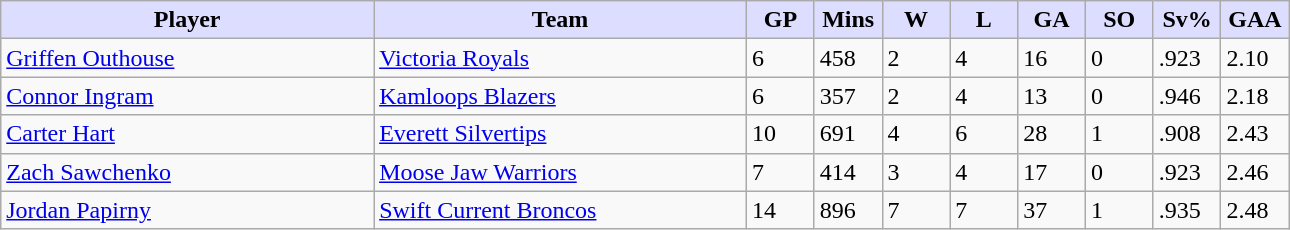<table class="wikitable">
<tr>
<th style="background:#ddf; width:27.5%;">Player</th>
<th style="background:#ddf; width:27.5%;">Team</th>
<th style="background:#ddf; width:5%;">GP</th>
<th style="background:#ddf; width:5%;">Mins</th>
<th style="background:#ddf; width:5%;">W</th>
<th style="background:#ddf; width:5%;">L</th>
<th style="background:#ddf; width:5%;">GA</th>
<th style="background:#ddf; width:5%;">SO</th>
<th style="background:#ddf; width:5%;">Sv%</th>
<th style="background:#ddf; width:5%;">GAA</th>
</tr>
<tr>
<td><a href='#'>Griffen Outhouse</a></td>
<td><a href='#'>Victoria Royals</a></td>
<td>6</td>
<td>458</td>
<td>2</td>
<td>4</td>
<td>16</td>
<td>0</td>
<td>.923</td>
<td>2.10</td>
</tr>
<tr>
<td><a href='#'>Connor Ingram</a></td>
<td><a href='#'>Kamloops Blazers</a></td>
<td>6</td>
<td>357</td>
<td>2</td>
<td>4</td>
<td>13</td>
<td>0</td>
<td>.946</td>
<td>2.18</td>
</tr>
<tr>
<td><a href='#'>Carter Hart</a></td>
<td><a href='#'>Everett Silvertips</a></td>
<td>10</td>
<td>691</td>
<td>4</td>
<td>6</td>
<td>28</td>
<td>1</td>
<td>.908</td>
<td>2.43</td>
</tr>
<tr>
<td><a href='#'>Zach Sawchenko</a></td>
<td><a href='#'>Moose Jaw Warriors</a></td>
<td>7</td>
<td>414</td>
<td>3</td>
<td>4</td>
<td>17</td>
<td>0</td>
<td>.923</td>
<td>2.46</td>
</tr>
<tr>
<td><a href='#'>Jordan Papirny</a></td>
<td><a href='#'>Swift Current Broncos</a></td>
<td>14</td>
<td>896</td>
<td>7</td>
<td>7</td>
<td>37</td>
<td>1</td>
<td>.935</td>
<td>2.48</td>
</tr>
</table>
